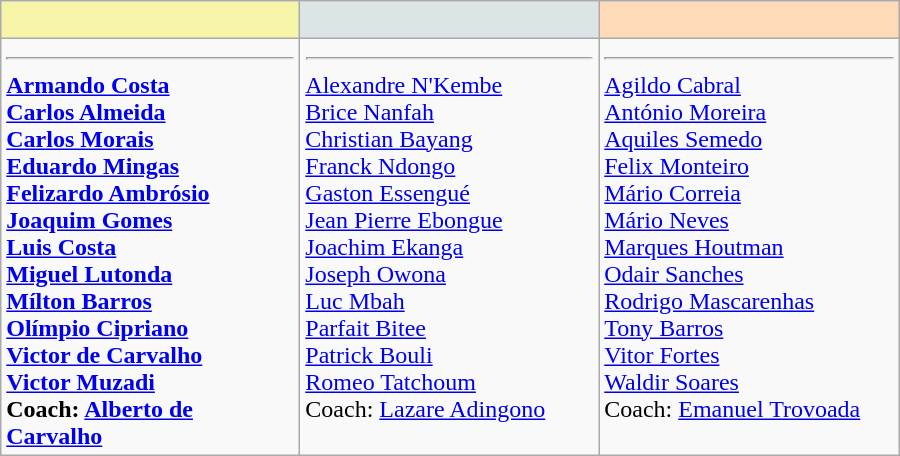<table border="1" cellpadding="2" width="600" class="wikitable">
<tr>
<td !align="center" width="200" bgcolor="#F7F6A8"><br><strong></strong></td>
<td !align="center" width="200" bgcolor="#DCE5E5"><strong></strong></td>
<td !align="center" width="200" bgcolor="#FFDAB9"><strong></strong></td>
</tr>
<tr valign=top>
<td><strong> <hr> <a href='#'>Armando Costa</a> <br> <a href='#'>Carlos Almeida</a> <br> <a href='#'>Carlos Morais</a> <br> <a href='#'>Eduardo Mingas</a> <br> <a href='#'>Felizardo Ambrósio</a> <br> <a href='#'>Joaquim Gomes</a> <br> <a href='#'>Luis Costa</a> <br> <a href='#'>Miguel Lutonda</a> <br> <a href='#'>Mílton Barros</a> <br> <a href='#'>Olímpio Cipriano</a> <br> <a href='#'>Victor de Carvalho</a> <br> <a href='#'>Victor Muzadi</a> <br> Coach: <a href='#'>Alberto de Carvalho</a></strong></td>
<td> <hr> <a href='#'>Alexandre N'Kembe</a> <br> <a href='#'>Brice Nanfah</a> <br> <a href='#'>Christian Bayang</a> <br> <a href='#'>Franck Ndongo</a> <br> <a href='#'>Gaston Essengué</a> <br> <a href='#'>Jean Pierre Ebongue</a> <br>  <a href='#'>Joachim Ekanga</a> <br>  <a href='#'>Joseph Owona</a> <br> <a href='#'>Luc Mbah</a> <br> <a href='#'>Parfait Bitee</a> <br> <a href='#'>Patrick Bouli</a> <br> <a href='#'>Romeo Tatchoum</a> <br> Coach: <a href='#'>Lazare Adingono</a></td>
<td> <hr> <a href='#'>Agildo Cabral</a> <br> <a href='#'>António Moreira</a> <br> <a href='#'>Aquiles Semedo</a> <br> <a href='#'>Felix Monteiro</a> <br> <a href='#'>Mário Correia</a> <br> <a href='#'>Mário Neves</a> <br> <a href='#'>Marques Houtman</a> <br> <a href='#'>Odair Sanches</a> <br> <a href='#'>Rodrigo Mascarenhas</a> <br> <a href='#'>Tony Barros</a> <br> <a href='#'>Vitor Fortes</a>  <br> <a href='#'>Waldir Soares</a> <br> Coach: <a href='#'>Emanuel Trovoada</a></td>
</tr>
</table>
